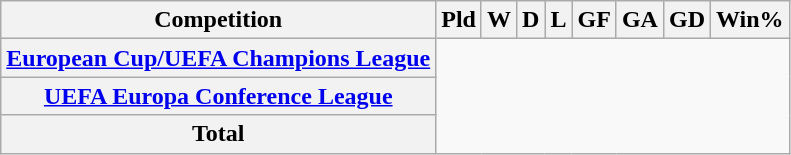<table class="wikitable unsortable plainrowheaders" style="text-align:center">
<tr>
<th scope="col">Competition</th>
<th scope="col">Pld</th>
<th scope="col">W</th>
<th scope="col">D</th>
<th scope="col">L</th>
<th scope="col">GF</th>
<th scope="col">GA</th>
<th scope="col">GD</th>
<th scope="col">Win%</th>
</tr>
<tr>
<th scope="row" align=left><a href='#'>European Cup/UEFA Champions League</a><br></th>
</tr>
<tr>
<th scope="row" align=left><a href='#'>UEFA Europa Conference League</a><br></th>
</tr>
<tr>
<th>Total<br></th>
</tr>
</table>
